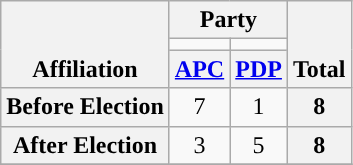<table class=wikitable style="text-align:center">
<tr style="vertical-align:bottom;">
<th rowspan=3>Affiliation</th>
<th colspan=2>Party</th>
<th rowspan=3>Total</th>
</tr>
<tr>
<td style="background-color:"></td>
<td style="background-color:"></td>
</tr>
<tr>
<th><a href='#'>APC</a></th>
<th><a href='#'>PDP</a></th>
</tr>
<tr>
<th>Before Election</th>
<td>7</td>
<td>1</td>
<th>8</th>
</tr>
<tr>
<th>After Election</th>
<td>3</td>
<td>5</td>
<th>8</th>
</tr>
<tr>
</tr>
</table>
